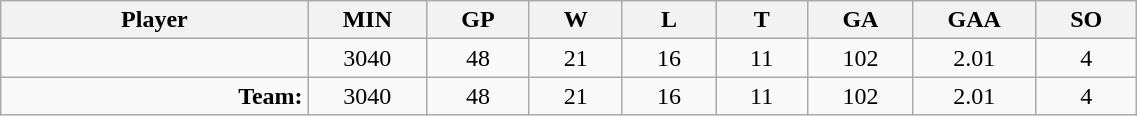<table class="wikitable sortable" width="60%">
<tr>
<th bgcolor="#DDDDFF" width="10%">Player</th>
<th width="3%" bgcolor="#DDDDFF" title="Minutes played">MIN</th>
<th width="3%" bgcolor="#DDDDFF" title="Games played in">GP</th>
<th width="3%" bgcolor="#DDDDFF" title="Wins">W</th>
<th width="3%" bgcolor="#DDDDFF"title="Losses">L</th>
<th width="3%" bgcolor="#DDDDFF" title="Ties">T</th>
<th width="3%" bgcolor="#DDDDFF" title="Goals against">GA</th>
<th width="3%" bgcolor="#DDDDFF" title="Goals against average">GAA</th>
<th width="3%" bgcolor="#DDDDFF"title="Shut-outs">SO</th>
</tr>
<tr align="center">
<td align="right"></td>
<td>3040</td>
<td>48</td>
<td>21</td>
<td>16</td>
<td>11</td>
<td>102</td>
<td>2.01</td>
<td>4</td>
</tr>
<tr align="center">
<td align="right"><strong>Team:</strong></td>
<td>3040</td>
<td>48</td>
<td>21</td>
<td>16</td>
<td>11</td>
<td>102</td>
<td>2.01</td>
<td>4</td>
</tr>
</table>
